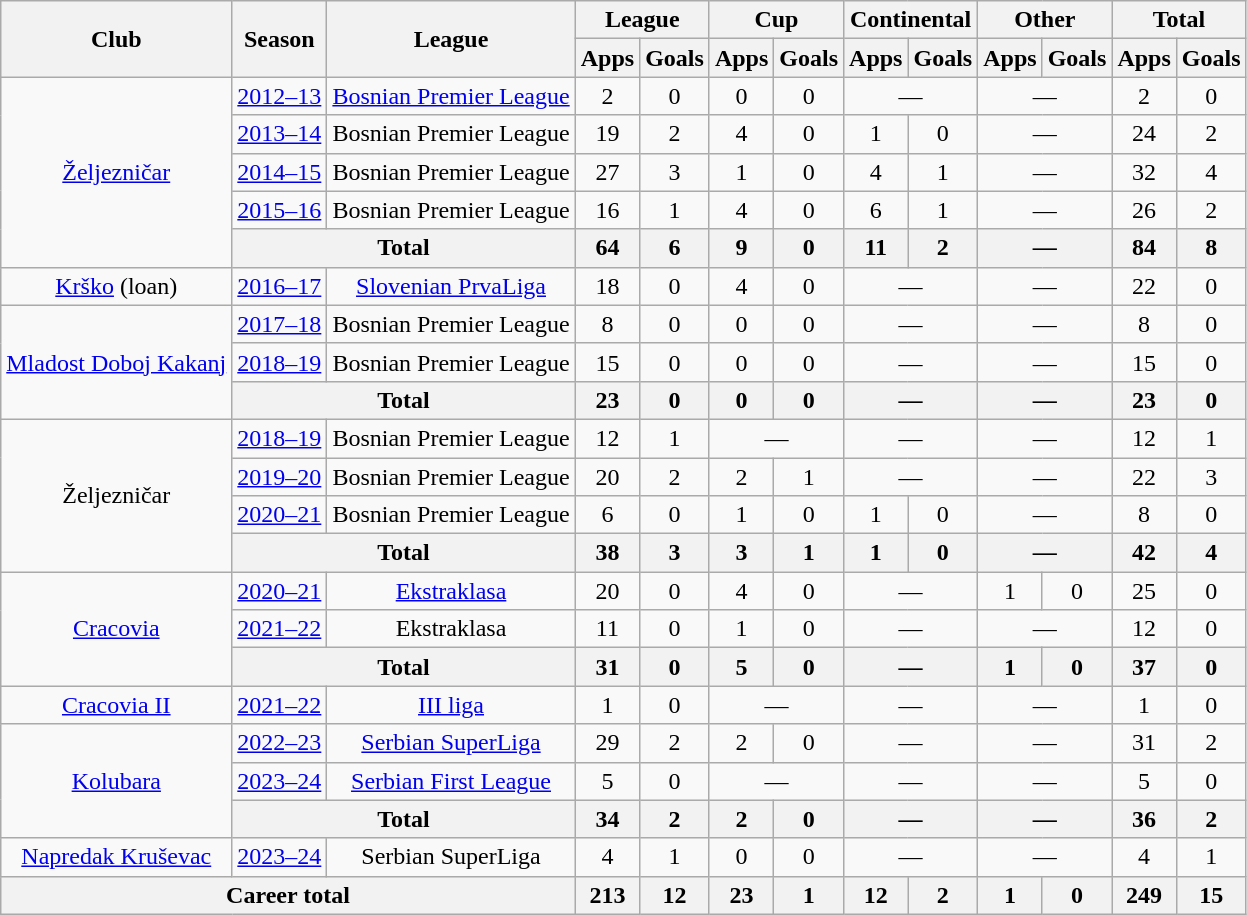<table class="wikitable" style="text-align:center">
<tr>
<th rowspan="2">Club</th>
<th rowspan="2">Season</th>
<th rowspan="2">League</th>
<th colspan="2">League</th>
<th colspan="2">Cup</th>
<th colspan="2">Continental</th>
<th colspan="2">Other</th>
<th colspan="2">Total</th>
</tr>
<tr>
<th>Apps</th>
<th>Goals</th>
<th>Apps</th>
<th>Goals</th>
<th>Apps</th>
<th>Goals</th>
<th>Apps</th>
<th>Goals</th>
<th>Apps</th>
<th>Goals</th>
</tr>
<tr>
<td rowspan=5><a href='#'>Željezničar</a></td>
<td><a href='#'>2012–13</a></td>
<td><a href='#'>Bosnian Premier League</a></td>
<td>2</td>
<td>0</td>
<td>0</td>
<td>0</td>
<td colspan=2>—</td>
<td colspan=2>—</td>
<td>2</td>
<td>0</td>
</tr>
<tr>
<td><a href='#'>2013–14</a></td>
<td>Bosnian Premier League</td>
<td>19</td>
<td>2</td>
<td>4</td>
<td>0</td>
<td>1</td>
<td>0</td>
<td colspan=2>—</td>
<td>24</td>
<td>2</td>
</tr>
<tr>
<td><a href='#'>2014–15</a></td>
<td>Bosnian Premier League</td>
<td>27</td>
<td>3</td>
<td>1</td>
<td>0</td>
<td>4</td>
<td>1</td>
<td colspan=2>—</td>
<td>32</td>
<td>4</td>
</tr>
<tr>
<td><a href='#'>2015–16</a></td>
<td>Bosnian Premier League</td>
<td>16</td>
<td>1</td>
<td>4</td>
<td>0</td>
<td>6</td>
<td>1</td>
<td colspan=2>—</td>
<td>26</td>
<td>2</td>
</tr>
<tr>
<th colspan=2>Total</th>
<th>64</th>
<th>6</th>
<th>9</th>
<th>0</th>
<th>11</th>
<th>2</th>
<th colspan=2>—</th>
<th>84</th>
<th>8</th>
</tr>
<tr>
<td><a href='#'>Krško</a> (loan)</td>
<td><a href='#'>2016–17</a></td>
<td><a href='#'>Slovenian PrvaLiga</a></td>
<td>18</td>
<td>0</td>
<td>4</td>
<td>0</td>
<td colspan=2>—</td>
<td colspan=2>—</td>
<td>22</td>
<td>0</td>
</tr>
<tr>
<td rowspan=3><a href='#'>Mladost Doboj Kakanj</a></td>
<td><a href='#'>2017–18</a></td>
<td>Bosnian Premier League</td>
<td>8</td>
<td>0</td>
<td>0</td>
<td>0</td>
<td colspan=2>—</td>
<td colspan=2>—</td>
<td>8</td>
<td>0</td>
</tr>
<tr>
<td><a href='#'>2018–19</a></td>
<td>Bosnian Premier League</td>
<td>15</td>
<td>0</td>
<td>0</td>
<td>0</td>
<td colspan=2>—</td>
<td colspan=2>—</td>
<td>15</td>
<td>0</td>
</tr>
<tr>
<th colspan=2>Total</th>
<th>23</th>
<th>0</th>
<th>0</th>
<th>0</th>
<th colspan=2>—</th>
<th colspan=2>—</th>
<th>23</th>
<th>0</th>
</tr>
<tr>
<td rowspan=4>Željezničar</td>
<td><a href='#'>2018–19</a></td>
<td>Bosnian Premier League</td>
<td>12</td>
<td>1</td>
<td colspan=2>—</td>
<td colspan=2>—</td>
<td colspan=2>—</td>
<td>12</td>
<td>1</td>
</tr>
<tr>
<td><a href='#'>2019–20</a></td>
<td>Bosnian Premier League</td>
<td>20</td>
<td>2</td>
<td>2</td>
<td>1</td>
<td colspan=2>—</td>
<td colspan=2>—</td>
<td>22</td>
<td>3</td>
</tr>
<tr>
<td><a href='#'>2020–21</a></td>
<td>Bosnian Premier League</td>
<td>6</td>
<td>0</td>
<td>1</td>
<td>0</td>
<td>1</td>
<td>0</td>
<td colspan=2>—</td>
<td>8</td>
<td>0</td>
</tr>
<tr>
<th colspan=2>Total</th>
<th>38</th>
<th>3</th>
<th>3</th>
<th>1</th>
<th>1</th>
<th>0</th>
<th colspan=2>—</th>
<th>42</th>
<th>4</th>
</tr>
<tr>
<td rowspan=3><a href='#'>Cracovia</a></td>
<td><a href='#'>2020–21</a></td>
<td><a href='#'>Ekstraklasa</a></td>
<td>20</td>
<td>0</td>
<td>4</td>
<td>0</td>
<td colspan=2>—</td>
<td>1</td>
<td>0</td>
<td>25</td>
<td>0</td>
</tr>
<tr>
<td><a href='#'>2021–22</a></td>
<td>Ekstraklasa</td>
<td>11</td>
<td>0</td>
<td>1</td>
<td>0</td>
<td colspan=2>—</td>
<td colspan=2>—</td>
<td>12</td>
<td>0</td>
</tr>
<tr>
<th colspan=2>Total</th>
<th>31</th>
<th>0</th>
<th>5</th>
<th>0</th>
<th colspan=2>—</th>
<th>1</th>
<th>0</th>
<th>37</th>
<th>0</th>
</tr>
<tr>
<td><a href='#'>Cracovia II</a></td>
<td><a href='#'>2021–22</a></td>
<td><a href='#'>III liga</a></td>
<td>1</td>
<td>0</td>
<td colspan=2>—</td>
<td colspan=2>—</td>
<td colspan=2>—</td>
<td>1</td>
<td>0</td>
</tr>
<tr>
<td rowspan=3><a href='#'>Kolubara</a></td>
<td><a href='#'>2022–23</a></td>
<td><a href='#'>Serbian SuperLiga</a></td>
<td>29</td>
<td>2</td>
<td>2</td>
<td>0</td>
<td colspan=2>—</td>
<td colspan=2>—</td>
<td>31</td>
<td>2</td>
</tr>
<tr>
<td><a href='#'>2023–24</a></td>
<td><a href='#'>Serbian First League</a></td>
<td>5</td>
<td>0</td>
<td colspan=2>—</td>
<td colspan=2>—</td>
<td colspan=2>—</td>
<td>5</td>
<td>0</td>
</tr>
<tr>
<th colspan=2>Total</th>
<th>34</th>
<th>2</th>
<th>2</th>
<th>0</th>
<th colspan=2>—</th>
<th colspan=2>—</th>
<th>36</th>
<th>2</th>
</tr>
<tr>
<td><a href='#'>Napredak Kruševac</a></td>
<td><a href='#'>2023–24</a></td>
<td>Serbian SuperLiga</td>
<td>4</td>
<td>1</td>
<td>0</td>
<td>0</td>
<td colspan=2>—</td>
<td colspan=2>—</td>
<td>4</td>
<td>1</td>
</tr>
<tr>
<th colspan=3>Career total</th>
<th>213</th>
<th>12</th>
<th>23</th>
<th>1</th>
<th>12</th>
<th>2</th>
<th>1</th>
<th>0</th>
<th>249</th>
<th>15</th>
</tr>
</table>
